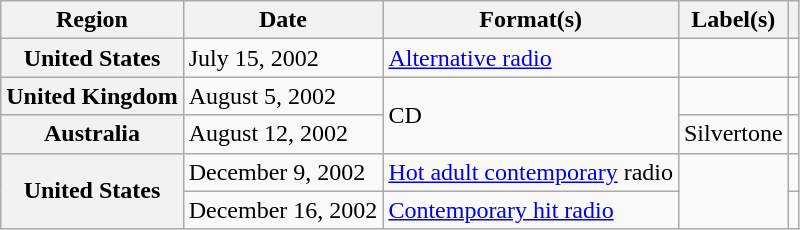<table class="wikitable plainrowheaders">
<tr>
<th scope="col">Region</th>
<th scope="col">Date</th>
<th scope="col">Format(s)</th>
<th scope="col">Label(s)</th>
<th scope="col"></th>
</tr>
<tr>
<th scope="row">United States</th>
<td>July 15, 2002</td>
<td><a href='#'>Alternative radio</a></td>
<td></td>
<td></td>
</tr>
<tr>
<th scope="row">United Kingdom</th>
<td>August 5, 2002</td>
<td rowspan="2">CD</td>
<td></td>
<td></td>
</tr>
<tr>
<th scope="row">Australia</th>
<td>August 12, 2002</td>
<td>Silvertone</td>
<td></td>
</tr>
<tr>
<th scope="row" rowspan="2">United States</th>
<td>December 9, 2002</td>
<td><a href='#'>Hot adult contemporary</a> radio</td>
<td rowspan="2"></td>
<td></td>
</tr>
<tr>
<td>December 16, 2002</td>
<td><a href='#'>Contemporary hit radio</a></td>
<td></td>
</tr>
</table>
